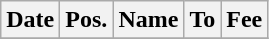<table class="wikitable">
<tr>
<th>Date</th>
<th>Pos.</th>
<th>Name</th>
<th>To</th>
<th>Fee</th>
</tr>
<tr>
</tr>
</table>
